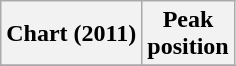<table class="wikitable sortable">
<tr>
<th scope="col">Chart (2011)</th>
<th scope="col">Peak<br>position</th>
</tr>
<tr>
</tr>
</table>
